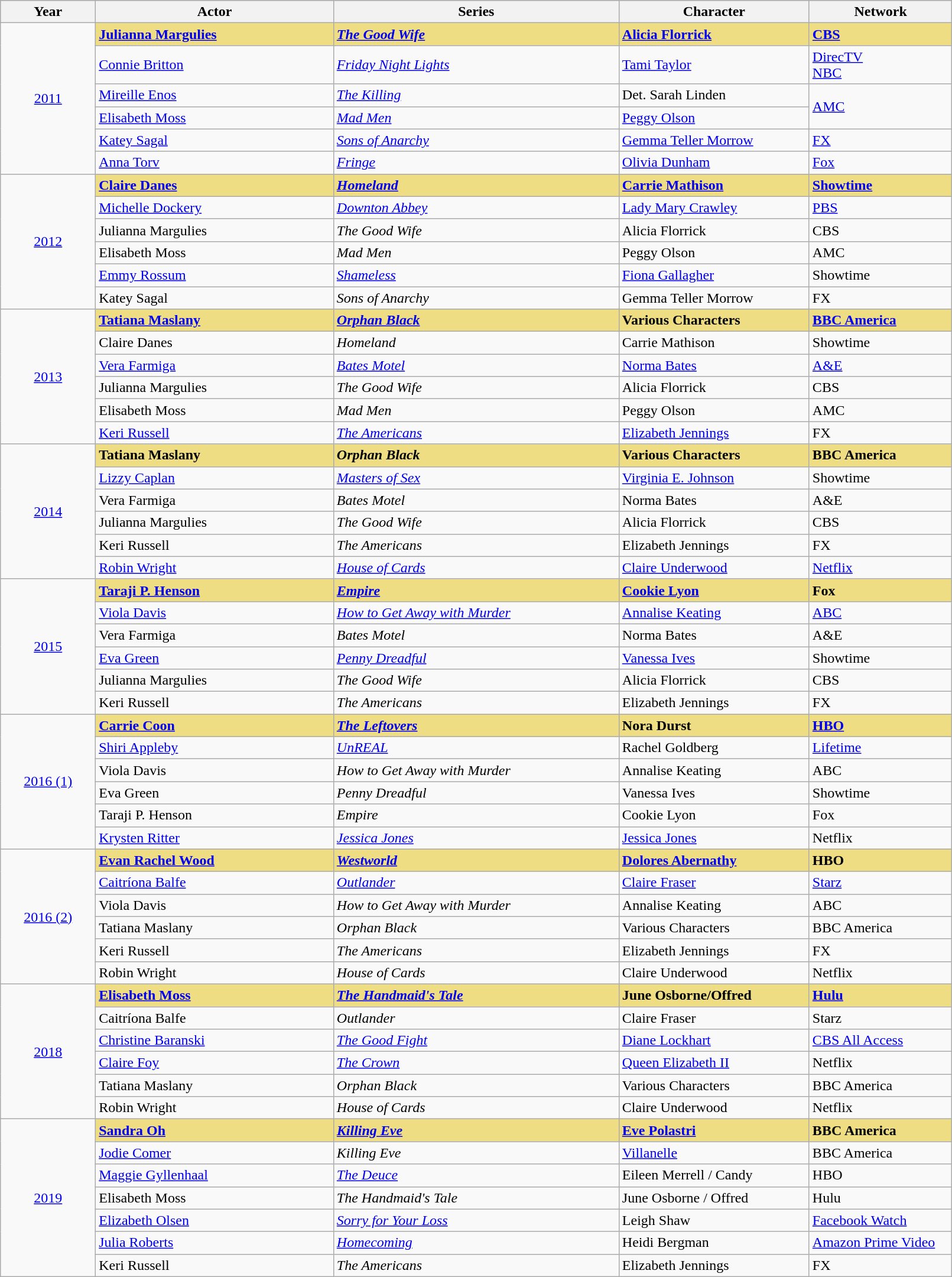<table class="wikitable" style="width:85%">
<tr style="background:#bebebe;">
<th style="width:10%;">Year</th>
<th style="wodth:25%;">Actor</th>
<th style="width:30%;">Series</th>
<th style="width:20%;">Character</th>
<th style="width:15%;">Network</th>
</tr>
<tr>
<td rowspan="6" style="text-align:center;"><a href='#'>2011</a><br></td>
<td style="background:#EEDD82;"><strong><a href='#'>Julianna Margulies</a></strong></td>
<td style="background:#EEDD82;"><strong><em><a href='#'>The Good Wife</a></em></strong></td>
<td style="background:#EEDD82;"><strong><a href='#'>Alicia Florrick</a></strong></td>
<td style="background:#EEDD82;"><strong><a href='#'>CBS</a></strong></td>
</tr>
<tr>
<td><a href='#'>Connie Britton</a></td>
<td><em><a href='#'>Friday Night Lights</a></em></td>
<td><a href='#'>Tami Taylor</a></td>
<td><a href='#'>DirecTV</a><br><a href='#'>NBC</a></td>
</tr>
<tr>
<td><a href='#'>Mireille Enos</a></td>
<td><em><a href='#'>The Killing</a></em></td>
<td>Det. Sarah Linden</td>
<td rowspan="2"><a href='#'>AMC</a></td>
</tr>
<tr>
<td><a href='#'>Elisabeth Moss</a></td>
<td><em><a href='#'>Mad Men</a></em></td>
<td><a href='#'>Peggy Olson</a></td>
</tr>
<tr>
<td><a href='#'>Katey Sagal</a></td>
<td><em><a href='#'>Sons of Anarchy</a></em></td>
<td><a href='#'>Gemma Teller Morrow</a></td>
<td><a href='#'>FX</a></td>
</tr>
<tr>
<td><a href='#'>Anna Torv</a></td>
<td><em><a href='#'>Fringe</a></em></td>
<td><a href='#'>Olivia Dunham</a></td>
<td><a href='#'>Fox</a></td>
</tr>
<tr>
<td rowspan="6" style="text-align:center;"><a href='#'>2012</a><br></td>
<td style="background:#EEDD82;"><strong><a href='#'>Claire Danes</a></strong></td>
<td style="background:#EEDD82;"><strong><em><a href='#'>Homeland</a></em></strong></td>
<td style="background:#EEDD82;"><strong><a href='#'>Carrie Mathison</a></strong></td>
<td style="background:#EEDD82;"><strong><a href='#'>Showtime</a></strong></td>
</tr>
<tr>
<td><a href='#'>Michelle Dockery</a></td>
<td><em><a href='#'>Downton Abbey</a></em></td>
<td><a href='#'>Lady Mary Crawley</a></td>
<td><a href='#'>PBS</a></td>
</tr>
<tr>
<td>Julianna Margulies</td>
<td><em>The Good Wife</em></td>
<td>Alicia Florrick</td>
<td>CBS</td>
</tr>
<tr>
<td>Elisabeth Moss</td>
<td><em>Mad Men</em></td>
<td>Peggy Olson</td>
<td>AMC</td>
</tr>
<tr>
<td><a href='#'>Emmy Rossum</a></td>
<td><em><a href='#'>Shameless</a></em></td>
<td><a href='#'>Fiona Gallagher</a></td>
<td>Showtime</td>
</tr>
<tr>
<td>Katey Sagal</td>
<td><em>Sons of Anarchy</em></td>
<td>Gemma Teller Morrow</td>
<td>FX</td>
</tr>
<tr>
<td rowspan="6" style="text-align:center;"><a href='#'>2013</a><br></td>
<td style="background:#EEDD82;"><strong><a href='#'>Tatiana Maslany</a></strong></td>
<td style="background:#EEDD82;"><strong><em><a href='#'>Orphan Black</a></em></strong></td>
<td style="background:#EEDD82;"><strong>Various Characters</strong></td>
<td style="background:#EEDD82;"><strong><a href='#'>BBC America</a></strong></td>
</tr>
<tr>
<td>Claire Danes</td>
<td><em>Homeland</em></td>
<td>Carrie Mathison</td>
<td>Showtime</td>
</tr>
<tr>
<td><a href='#'>Vera Farmiga</a></td>
<td><em><a href='#'>Bates Motel</a></em></td>
<td><a href='#'>Norma Bates</a></td>
<td><a href='#'>A&E</a></td>
</tr>
<tr>
<td>Julianna Margulies</td>
<td><em>The Good Wife</em></td>
<td>Alicia Florrick</td>
<td>CBS</td>
</tr>
<tr>
<td>Elisabeth Moss</td>
<td><em>Mad Men</em></td>
<td>Peggy Olson</td>
<td>AMC</td>
</tr>
<tr>
<td><a href='#'>Keri Russell</a></td>
<td><em><a href='#'>The Americans</a></em></td>
<td><a href='#'>Elizabeth Jennings</a></td>
<td>FX</td>
</tr>
<tr>
<td rowspan="6" style="text-align:center;"><a href='#'>2014</a><br></td>
<td style="background:#EEDD82;"><strong>Tatiana Maslany</strong></td>
<td style="background:#EEDD82;"><strong><em>Orphan Black</em></strong></td>
<td style="background:#EEDD82;"><strong>Various Characters</strong></td>
<td style="background:#EEDD82;"><strong>BBC America</strong></td>
</tr>
<tr>
<td><a href='#'>Lizzy Caplan</a></td>
<td><em><a href='#'>Masters of Sex</a></em></td>
<td><a href='#'>Virginia E. Johnson</a></td>
<td>Showtime</td>
</tr>
<tr>
<td>Vera Farmiga</td>
<td><em>Bates Motel</em></td>
<td>Norma Bates</td>
<td>A&E</td>
</tr>
<tr>
<td>Julianna Margulies</td>
<td><em>The Good Wife</em></td>
<td>Alicia Florrick</td>
<td>CBS</td>
</tr>
<tr>
<td>Keri Russell</td>
<td><em>The Americans</em></td>
<td>Elizabeth Jennings</td>
<td>FX</td>
</tr>
<tr>
<td><a href='#'>Robin Wright</a></td>
<td><em><a href='#'>House of Cards</a></em></td>
<td><a href='#'>Claire Underwood</a></td>
<td><a href='#'>Netflix</a></td>
</tr>
<tr>
<td rowspan="6" style="text-align:center;"><a href='#'>2015</a><br></td>
<td style="background:#EEDD82;"><strong><a href='#'>Taraji P. Henson</a></strong></td>
<td style="background:#EEDD82;"><strong><em><a href='#'>Empire</a></em></strong></td>
<td style="background:#EEDD82;"><strong><a href='#'>Cookie Lyon</a></strong></td>
<td style="background:#EEDD82;"><strong>Fox</strong></td>
</tr>
<tr>
<td><a href='#'>Viola Davis</a></td>
<td><em><a href='#'>How to Get Away with Murder</a></em></td>
<td><a href='#'>Annalise Keating</a></td>
<td><a href='#'>ABC</a></td>
</tr>
<tr>
<td>Vera Farmiga</td>
<td><em>Bates Motel</em></td>
<td>Norma Bates</td>
<td>A&E</td>
</tr>
<tr>
<td><a href='#'>Eva Green</a></td>
<td><em><a href='#'>Penny Dreadful</a></em></td>
<td><a href='#'>Vanessa Ives</a></td>
<td>Showtime</td>
</tr>
<tr>
<td>Julianna Margulies</td>
<td><em>The Good Wife</em></td>
<td>Alicia Florrick</td>
<td>CBS</td>
</tr>
<tr>
<td>Keri Russell</td>
<td><em>The Americans</em></td>
<td>Elizabeth Jennings</td>
<td>FX</td>
</tr>
<tr>
<td rowspan="6" style="text-align:center;"><a href='#'>2016 (1)</a><br></td>
<td style="background:#EEDD82;"><strong><a href='#'>Carrie Coon</a></strong></td>
<td style="background:#EEDD82;"><strong><em><a href='#'>The Leftovers</a></em></strong></td>
<td style="background:#EEDD82;"><strong>Nora Durst</strong></td>
<td style="background:#EEDD82;"><strong><a href='#'>HBO</a></strong></td>
</tr>
<tr>
<td><a href='#'>Shiri Appleby</a></td>
<td><em><a href='#'>UnREAL</a></em></td>
<td>Rachel Goldberg</td>
<td><a href='#'>Lifetime</a></td>
</tr>
<tr>
<td>Viola Davis</td>
<td><em>How to Get Away with Murder</em></td>
<td>Annalise Keating</td>
<td>ABC</td>
</tr>
<tr>
<td>Eva Green</td>
<td><em>Penny Dreadful</em></td>
<td>Vanessa Ives</td>
<td>Showtime</td>
</tr>
<tr>
<td>Taraji P. Henson</td>
<td><em>Empire</em></td>
<td>Cookie Lyon</td>
<td>Fox</td>
</tr>
<tr>
<td><a href='#'>Krysten Ritter</a></td>
<td><em><a href='#'>Jessica Jones</a></em></td>
<td><a href='#'>Jessica Jones</a></td>
<td>Netflix</td>
</tr>
<tr>
<td rowspan="6" style="text-align:center;"><a href='#'>2016 (2)</a><br></td>
<td style="background:#EEDD82;"><strong><a href='#'>Evan Rachel Wood</a></strong></td>
<td style="background:#EEDD82;"><strong><em><a href='#'>Westworld</a></em></strong></td>
<td style="background:#EEDD82;"><strong><a href='#'>Dolores Abernathy</a></strong></td>
<td style="background:#EEDD82;"><strong>HBO</strong></td>
</tr>
<tr>
<td><a href='#'>Caitríona Balfe</a></td>
<td><em><a href='#'>Outlander</a></em></td>
<td><a href='#'>Claire Fraser</a></td>
<td><a href='#'>Starz</a></td>
</tr>
<tr>
<td>Viola Davis</td>
<td><em>How to Get Away with Murder</em></td>
<td>Annalise Keating</td>
<td>ABC</td>
</tr>
<tr>
<td>Tatiana Maslany</td>
<td><em>Orphan Black</em></td>
<td>Various Characters</td>
<td>BBC America</td>
</tr>
<tr>
<td>Keri Russell</td>
<td><em>The Americans</em></td>
<td>Elizabeth Jennings</td>
<td>FX</td>
</tr>
<tr>
<td>Robin Wright</td>
<td><em>House of Cards</em></td>
<td>Claire Underwood</td>
<td>Netflix</td>
</tr>
<tr>
<td rowspan="6" style="text-align:center;"><a href='#'>2018</a><br></td>
<td style="background:#EEDD82;"><strong><a href='#'>Elisabeth Moss</a></strong></td>
<td style="background:#EEDD82;"><strong><em><a href='#'>The Handmaid's Tale</a></em></strong></td>
<td style="background:#EEDD82;"><strong>June Osborne/Offred</strong></td>
<td style="background:#EEDD82;"><strong><a href='#'>Hulu</a></strong></td>
</tr>
<tr>
<td>Caitríona Balfe</td>
<td><em>Outlander</em></td>
<td>Claire Fraser</td>
<td>Starz</td>
</tr>
<tr>
<td><a href='#'>Christine Baranski</a></td>
<td><em><a href='#'>The Good Fight</a></em></td>
<td><a href='#'>Diane Lockhart</a></td>
<td><a href='#'>CBS All Access</a></td>
</tr>
<tr>
<td><a href='#'>Claire Foy</a></td>
<td><em><a href='#'>The Crown</a></em></td>
<td><a href='#'>Queen Elizabeth II</a></td>
<td>Netflix</td>
</tr>
<tr>
<td>Tatiana Maslany</td>
<td><em>Orphan Black</em></td>
<td>Various Characters</td>
<td>BBC America</td>
</tr>
<tr>
<td>Robin Wright</td>
<td><em>House of Cards</em></td>
<td>Claire Underwood</td>
<td>Netflix</td>
</tr>
<tr>
<td rowspan="7" style="text-align:center;"><a href='#'>2019</a><br></td>
<td style="background:#EEDD82;"><strong><a href='#'>Sandra Oh</a></strong></td>
<td style="background:#EEDD82;"><strong><em><a href='#'>Killing Eve</a></em></strong></td>
<td style="background:#EEDD82;"><strong><a href='#'>Eve Polastri</a></strong></td>
<td style="background:#EEDD82;"><strong>BBC America</strong></td>
</tr>
<tr>
<td><a href='#'>Jodie Comer</a></td>
<td><em>Killing Eve</em></td>
<td><a href='#'>Villanelle</a></td>
<td>BBC America</td>
</tr>
<tr>
<td><a href='#'>Maggie Gyllenhaal</a></td>
<td><em><a href='#'>The Deuce</a></em></td>
<td>Eileen Merrell / Candy</td>
<td>HBO</td>
</tr>
<tr>
<td>Elisabeth Moss</td>
<td><em>The Handmaid's Tale</em></td>
<td>June Osborne / Offred</td>
<td>Hulu</td>
</tr>
<tr>
<td><a href='#'>Elizabeth Olsen</a></td>
<td><em><a href='#'>Sorry for Your Loss</a></em></td>
<td>Leigh Shaw</td>
<td><a href='#'>Facebook Watch</a></td>
</tr>
<tr>
<td><a href='#'>Julia Roberts</a></td>
<td><em><a href='#'>Homecoming</a></em></td>
<td>Heidi Bergman</td>
<td><a href='#'>Amazon Prime Video</a></td>
</tr>
<tr>
<td>Keri Russell</td>
<td><em>The Americans</em></td>
<td>Elizabeth Jennings</td>
<td>FX</td>
</tr>
</table>
